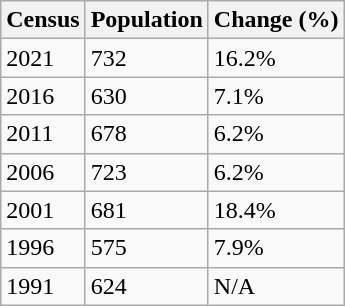<table class="wikitable">
<tr>
<th>Census</th>
<th>Population</th>
<th>Change (%)</th>
</tr>
<tr>
<td>2021</td>
<td>732</td>
<td> 16.2%</td>
</tr>
<tr>
<td>2016</td>
<td>630</td>
<td> 7.1%</td>
</tr>
<tr>
<td>2011</td>
<td>678</td>
<td> 6.2%</td>
</tr>
<tr>
<td>2006</td>
<td>723</td>
<td> 6.2%</td>
</tr>
<tr>
<td>2001</td>
<td>681</td>
<td> 18.4%</td>
</tr>
<tr>
<td>1996</td>
<td>575</td>
<td> 7.9%</td>
</tr>
<tr>
<td>1991</td>
<td>624</td>
<td>N/A</td>
</tr>
</table>
